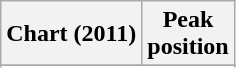<table class="wikitable sortable plainrowheaders">
<tr>
<th>Chart (2011)</th>
<th>Peak<br>position</th>
</tr>
<tr>
</tr>
<tr>
</tr>
<tr>
</tr>
<tr>
</tr>
<tr>
</tr>
</table>
